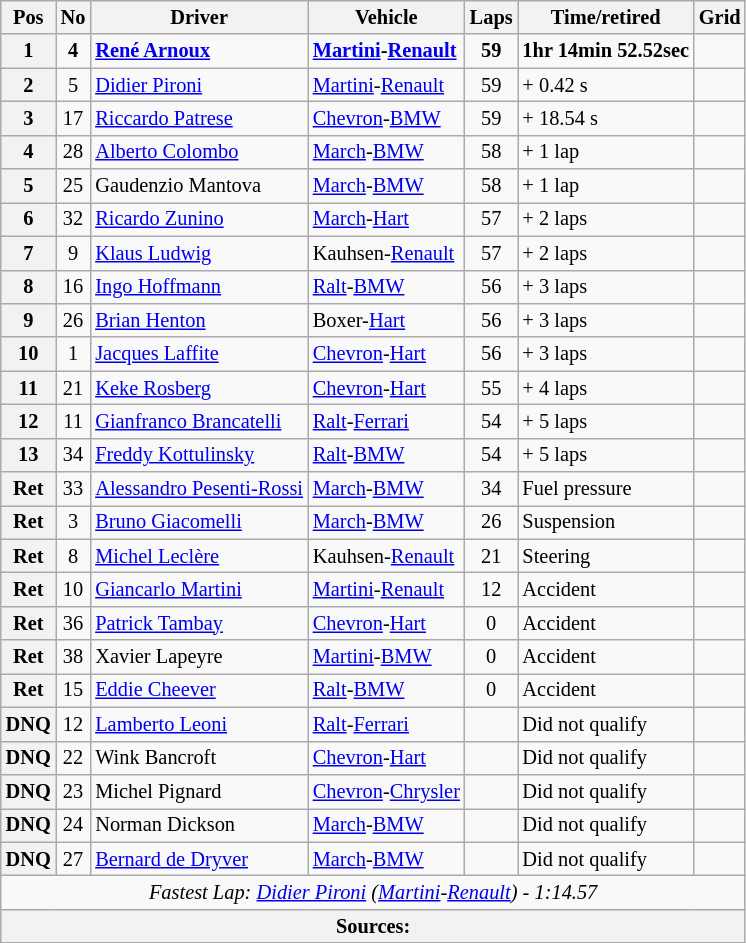<table class="wikitable" style="font-size: 85%;">
<tr>
<th>Pos</th>
<th>No</th>
<th>Driver</th>
<th>Vehicle</th>
<th>Laps</th>
<th>Time/retired</th>
<th>Grid</th>
</tr>
<tr>
<th>1</th>
<td align="center"><strong>4</strong></td>
<td> <strong><a href='#'>René Arnoux</a></strong></td>
<td><strong><a href='#'>Martini</a>-<a href='#'>Renault</a></strong></td>
<td align="center"><strong>59</strong></td>
<td><strong>1hr 14min 52.52sec</strong></td>
<td align="center"><strong></strong></td>
</tr>
<tr>
<th>2</th>
<td align="center">5</td>
<td> <a href='#'>Didier Pironi</a></td>
<td><a href='#'>Martini</a>-<a href='#'>Renault</a></td>
<td align="center">59</td>
<td>+ 0.42 s</td>
<td align="center"></td>
</tr>
<tr>
<th>3</th>
<td align="center">17</td>
<td> <a href='#'>Riccardo Patrese</a></td>
<td><a href='#'>Chevron</a>-<a href='#'>BMW</a></td>
<td align="center">59</td>
<td>+ 18.54 s</td>
<td align="center"></td>
</tr>
<tr>
<th>4</th>
<td align="center">28</td>
<td> <a href='#'>Alberto Colombo</a></td>
<td><a href='#'>March</a>-<a href='#'>BMW</a></td>
<td align="center">58</td>
<td>+ 1 lap</td>
<td align="center"></td>
</tr>
<tr>
<th>5</th>
<td align="center">25</td>
<td> Gaudenzio Mantova</td>
<td><a href='#'>March</a>-<a href='#'>BMW</a></td>
<td align="center">58</td>
<td>+ 1 lap</td>
<td align="center"></td>
</tr>
<tr>
<th>6</th>
<td align="center">32</td>
<td> <a href='#'>Ricardo Zunino</a></td>
<td><a href='#'>March</a>-<a href='#'>Hart</a></td>
<td align="center">57</td>
<td>+ 2 laps</td>
<td align="center"></td>
</tr>
<tr>
<th>7</th>
<td align="center">9</td>
<td> <a href='#'>Klaus Ludwig</a></td>
<td>Kauhsen-<a href='#'>Renault</a></td>
<td align="center">57</td>
<td>+ 2 laps</td>
<td align="center"></td>
</tr>
<tr>
<th>8</th>
<td align="center">16</td>
<td> <a href='#'>Ingo Hoffmann</a></td>
<td><a href='#'>Ralt</a>-<a href='#'>BMW</a></td>
<td align="center">56</td>
<td>+ 3 laps</td>
<td align="center"></td>
</tr>
<tr>
<th>9</th>
<td align="center">26</td>
<td> <a href='#'>Brian Henton</a></td>
<td>Boxer-<a href='#'>Hart</a></td>
<td align="center">56</td>
<td>+ 3 laps</td>
<td align="center"></td>
</tr>
<tr>
<th>10</th>
<td align="center">1</td>
<td> <a href='#'>Jacques Laffite</a></td>
<td><a href='#'>Chevron</a>-<a href='#'>Hart</a></td>
<td align="center">56</td>
<td>+ 3 laps</td>
<td align="center"></td>
</tr>
<tr>
<th>11</th>
<td align="center">21</td>
<td> <a href='#'>Keke Rosberg</a></td>
<td><a href='#'>Chevron</a>-<a href='#'>Hart</a></td>
<td align="center">55</td>
<td>+ 4 laps</td>
<td align="center"></td>
</tr>
<tr>
<th>12</th>
<td align="center">11</td>
<td> <a href='#'>Gianfranco Brancatelli</a></td>
<td><a href='#'>Ralt</a>-<a href='#'>Ferrari</a></td>
<td align="center">54</td>
<td>+ 5 laps</td>
<td align="center"></td>
</tr>
<tr>
<th>13</th>
<td align="center">34</td>
<td> <a href='#'>Freddy Kottulinsky</a></td>
<td><a href='#'>Ralt</a>-<a href='#'>BMW</a></td>
<td align="center">54</td>
<td>+ 5 laps</td>
<td align="center"></td>
</tr>
<tr>
<th>Ret</th>
<td align="center">33</td>
<td> <a href='#'>Alessandro Pesenti-Rossi</a></td>
<td><a href='#'>March</a>-<a href='#'>BMW</a></td>
<td align="center">34</td>
<td>Fuel pressure</td>
<td align="center"></td>
</tr>
<tr>
<th>Ret</th>
<td align="center">3</td>
<td> <a href='#'>Bruno Giacomelli</a></td>
<td><a href='#'>March</a>-<a href='#'>BMW</a></td>
<td align="center">26</td>
<td>Suspension</td>
<td align="center"></td>
</tr>
<tr>
<th>Ret</th>
<td align="center">8</td>
<td> <a href='#'>Michel Leclère</a></td>
<td>Kauhsen-<a href='#'>Renault</a></td>
<td align="center">21</td>
<td>Steering</td>
<td align="center"></td>
</tr>
<tr>
<th>Ret</th>
<td align="center">10</td>
<td> <a href='#'>Giancarlo Martini</a></td>
<td><a href='#'>Martini</a>-<a href='#'>Renault</a></td>
<td align="center">12</td>
<td>Accident</td>
<td align="center"></td>
</tr>
<tr>
<th>Ret</th>
<td align="center">36</td>
<td> <a href='#'>Patrick Tambay</a></td>
<td><a href='#'>Chevron</a>-<a href='#'>Hart</a></td>
<td align="center">0</td>
<td>Accident</td>
<td align="center"></td>
</tr>
<tr>
<th>Ret</th>
<td align="center">38</td>
<td> Xavier Lapeyre</td>
<td><a href='#'>Martini</a>-<a href='#'>BMW</a></td>
<td align="center">0</td>
<td>Accident</td>
<td align="center"></td>
</tr>
<tr>
<th>Ret</th>
<td align="center">15</td>
<td> <a href='#'>Eddie Cheever</a></td>
<td><a href='#'>Ralt</a>-<a href='#'>BMW</a></td>
<td align="center">0</td>
<td>Accident</td>
<td align="center"></td>
</tr>
<tr>
<th>DNQ</th>
<td align="center">12</td>
<td> <a href='#'>Lamberto Leoni</a></td>
<td><a href='#'>Ralt</a>-<a href='#'>Ferrari</a></td>
<td></td>
<td>Did not qualify</td>
<td></td>
</tr>
<tr>
<th>DNQ</th>
<td align="center">22</td>
<td> Wink Bancroft</td>
<td><a href='#'>Chevron</a>-<a href='#'>Hart</a></td>
<td></td>
<td>Did not qualify</td>
<td></td>
</tr>
<tr>
<th>DNQ</th>
<td align="center">23</td>
<td> Michel Pignard</td>
<td><a href='#'>Chevron</a>-<a href='#'>Chrysler</a></td>
<td></td>
<td>Did not qualify</td>
<td></td>
</tr>
<tr>
<th>DNQ</th>
<td align="center">24</td>
<td> Norman Dickson</td>
<td><a href='#'>March</a>-<a href='#'>BMW</a></td>
<td></td>
<td>Did not qualify</td>
<td></td>
</tr>
<tr>
<th>DNQ</th>
<td align="center">27</td>
<td> <a href='#'>Bernard de Dryver</a></td>
<td><a href='#'>March</a>-<a href='#'>BMW</a></td>
<td></td>
<td>Did not qualify</td>
<td></td>
</tr>
<tr>
<td colspan="8" align="center"><em>Fastest Lap: <a href='#'>Didier Pironi</a> (<a href='#'>Martini</a>-<a href='#'>Renault</a>) - 1:14.57</em></td>
</tr>
<tr>
<th colspan="8">Sources:</th>
</tr>
<tr>
</tr>
</table>
